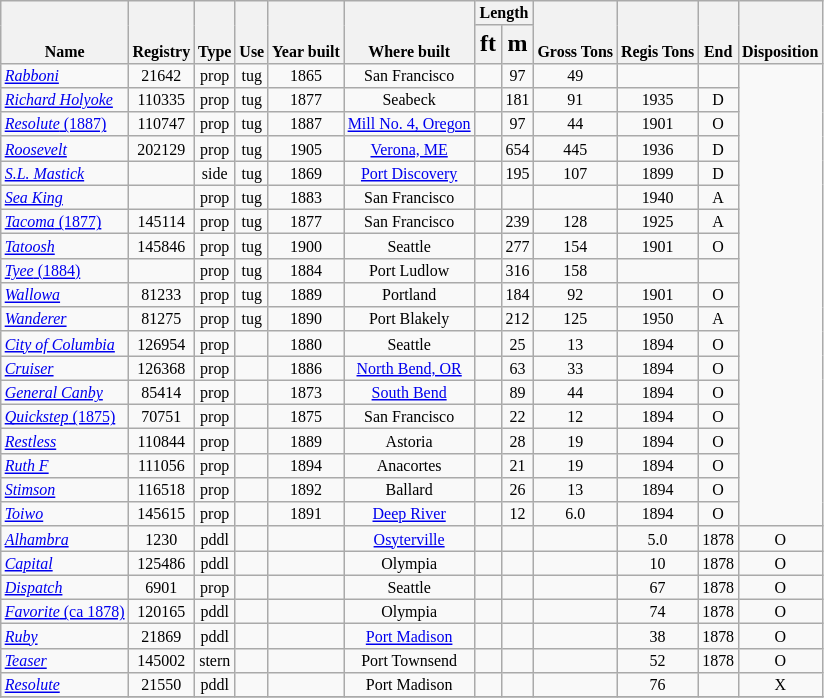<table class="wikitable collapsible sortable">
<tr valign=bottom style="font-size:8pt">
<th rowspan=2>Name</th>
<th rowspan=2>Registry</th>
<th rowspan=2>Type</th>
<th rowspan=2>Use</th>
<th rowspan=2>Year built</th>
<th rowspan=2>Where built</th>
<th colspan=2>Length</th>
<th rowspan=2>Gross Tons</th>
<th rowspan=2>Regis Tons</th>
<th rowspan=2>End</th>
<th rowspan=2>Disposition</th>
</tr>
<tr>
<th>ft</th>
<th>m<br></th>
</tr>
<tr align=center valign=top style="font-size:8pt">
<td align="left"><a href='#'><em>Rabboni</em></a></td>
<td>21642</td>
<td>prop</td>
<td>tug</td>
<td>1865</td>
<td>San Francisco</td>
<td></td>
<td>97</td>
<td>49</td>
<td></td>
<td><br></td>
</tr>
<tr align=center valign=top style="font-size:8pt">
<td align="left"><a href='#'><em>Richard Holyoke</em></a></td>
<td>110335</td>
<td>prop</td>
<td>tug</td>
<td>1877</td>
<td>Seabeck</td>
<td></td>
<td>181</td>
<td>91</td>
<td>1935</td>
<td>D<br></td>
</tr>
<tr align=center valign=top style="font-size:8pt">
<td align="left"><a href='#'><em>Resolute</em> (1887)</a></td>
<td>110747</td>
<td>prop</td>
<td>tug</td>
<td>1887</td>
<td><a href='#'>Mill No. 4, Oregon</a></td>
<td></td>
<td>97</td>
<td>44</td>
<td>1901</td>
<td>O<br></td>
</tr>
<tr align=center valign=top style="font-size:8pt">
<td align="left"><a href='#'><em>Roosevelt</em></a></td>
<td>202129</td>
<td>prop</td>
<td>tug</td>
<td>1905</td>
<td><a href='#'>Verona, ME</a></td>
<td></td>
<td>654</td>
<td>445</td>
<td>1936</td>
<td>D<br></td>
</tr>
<tr align=center valign=top style="font-size:8pt">
<td align="left"><em><a href='#'>S.L. Mastick</a></em></td>
<td></td>
<td>side</td>
<td>tug</td>
<td>1869</td>
<td><a href='#'>Port Discovery</a></td>
<td></td>
<td>195</td>
<td>107</td>
<td>1899</td>
<td>D<br></td>
</tr>
<tr align=center valign=top style="font-size:8pt">
<td align="left"><a href='#'><em>Sea King</em></a></td>
<td></td>
<td>prop</td>
<td>tug</td>
<td>1883</td>
<td>San Francisco</td>
<td></td>
<td></td>
<td></td>
<td>1940</td>
<td>A<br></td>
</tr>
<tr align=center valign=top style="font-size:8pt">
<td align="left"><a href='#'><em>Tacoma</em> (1877)</a></td>
<td>145114</td>
<td>prop</td>
<td>tug</td>
<td>1877</td>
<td>San Francisco</td>
<td></td>
<td>239</td>
<td>128</td>
<td>1925</td>
<td>A<br></td>
</tr>
<tr align=center valign=top style="font-size:8pt">
<td align="left"><a href='#'><em>Tatoosh</em></a></td>
<td>145846</td>
<td>prop</td>
<td>tug</td>
<td>1900</td>
<td>Seattle</td>
<td></td>
<td>277</td>
<td>154</td>
<td>1901</td>
<td>O<br></td>
</tr>
<tr align=center valign=top style="font-size:8pt">
<td align="left"><a href='#'><em>Tyee</em> (1884)</a></td>
<td></td>
<td>prop</td>
<td>tug</td>
<td>1884</td>
<td>Port Ludlow</td>
<td></td>
<td>316</td>
<td>158</td>
<td></td>
<td><br></td>
</tr>
<tr align=center valign=top style="font-size:8pt">
<td align="left"><a href='#'><em>Wallowa</em></a></td>
<td>81233</td>
<td>prop</td>
<td>tug</td>
<td>1889</td>
<td>Portland</td>
<td></td>
<td>184</td>
<td>92</td>
<td>1901</td>
<td>O<br></td>
</tr>
<tr align=center valign=top style="font-size:8pt">
<td align="left"><a href='#'><em>Wanderer</em></a></td>
<td>81275</td>
<td>prop</td>
<td>tug</td>
<td>1890</td>
<td>Port Blakely</td>
<td></td>
<td>212</td>
<td>125</td>
<td>1950</td>
<td>A<br>
</td>
</tr>
<tr align=center valign=top style="font-size:8pt">
<td align="left"><a href='#'><em>City of Columbia</em></a></td>
<td>126954</td>
<td>prop</td>
<td></td>
<td>1880</td>
<td>Seattle</td>
<td></td>
<td>25</td>
<td>13</td>
<td>1894</td>
<td>O<br></td>
</tr>
<tr align=center valign=top style="font-size:8pt">
<td align="left"><a href='#'><em>Cruiser</em></a></td>
<td>126368</td>
<td>prop</td>
<td></td>
<td>1886</td>
<td><a href='#'>North Bend, OR</a></td>
<td></td>
<td>63</td>
<td>33</td>
<td>1894</td>
<td>O<br></td>
</tr>
<tr align=center valign=top style="font-size:8pt">
<td align="left"><a href='#'><em>General Canby</em></a></td>
<td>85414</td>
<td>prop</td>
<td></td>
<td>1873</td>
<td><a href='#'>South Bend</a></td>
<td></td>
<td>89</td>
<td>44</td>
<td>1894</td>
<td>O<br></td>
</tr>
<tr align=center valign=top style="font-size:8pt">
<td align="left"><a href='#'><em>Quickstep</em> (1875)</a></td>
<td>70751</td>
<td>prop</td>
<td></td>
<td>1875</td>
<td>San Francisco</td>
<td></td>
<td>22</td>
<td>12</td>
<td>1894</td>
<td>O<br></td>
</tr>
<tr align=center valign=top style="font-size:8pt">
<td align="left"><a href='#'><em>Restless</em></a></td>
<td>110844</td>
<td>prop</td>
<td></td>
<td>1889</td>
<td>Astoria</td>
<td></td>
<td>28</td>
<td>19</td>
<td>1894</td>
<td>O<br></td>
</tr>
<tr align=center valign=top style="font-size:8pt">
<td align="left"><em><a href='#'>Ruth F</a></em></td>
<td>111056</td>
<td>prop</td>
<td></td>
<td>1894</td>
<td>Anacortes</td>
<td></td>
<td>21</td>
<td>19</td>
<td>1894</td>
<td>O<br></td>
</tr>
<tr align=center valign=top style="font-size:8pt">
<td align="left"><a href='#'><em>Stimson</em></a></td>
<td>116518</td>
<td>prop</td>
<td></td>
<td>1892</td>
<td>Ballard</td>
<td></td>
<td>26</td>
<td>13</td>
<td>1894</td>
<td>O<br></td>
</tr>
<tr align=center valign=top style="font-size:8pt">
<td align="left"><em><a href='#'>Toiwo</a></em></td>
<td>145615</td>
<td>prop</td>
<td></td>
<td>1891</td>
<td><a href='#'>Deep River</a></td>
<td></td>
<td>12</td>
<td>6.0</td>
<td>1894</td>
<td>O<br></td>
</tr>
<tr align=center valign=top style="font-size:8pt">
<td align="left"><a href='#'><em>Alhambra</em></a></td>
<td>1230</td>
<td>pddl</td>
<td></td>
<td></td>
<td><a href='#'>Osyterville</a></td>
<td></td>
<td></td>
<td></td>
<td>5.0</td>
<td>1878</td>
<td>O<br></td>
</tr>
<tr align=center valign=top style="font-size:8pt">
<td align="left"><a href='#'><em>Capital</em></a></td>
<td>125486</td>
<td>pddl</td>
<td></td>
<td></td>
<td>Olympia</td>
<td></td>
<td></td>
<td></td>
<td>10</td>
<td>1878</td>
<td>O<br></td>
</tr>
<tr align=center valign=top style="font-size:8pt">
<td align="left"><a href='#'><em>Dispatch</em></a></td>
<td>6901</td>
<td>prop</td>
<td></td>
<td></td>
<td>Seattle</td>
<td></td>
<td></td>
<td></td>
<td>67</td>
<td>1878</td>
<td>O<br></td>
</tr>
<tr align=center valign=top style="font-size:8pt">
<td align="left"><a href='#'><em>Favorite</em> (ca 1878)</a></td>
<td>120165</td>
<td>pddl</td>
<td></td>
<td></td>
<td>Olympia</td>
<td></td>
<td></td>
<td></td>
<td>74</td>
<td>1878</td>
<td>O<br></td>
</tr>
<tr align=center valign=top style="font-size:8pt">
<td align="left"><a href='#'><em>Ruby</em></a></td>
<td>21869</td>
<td>pddl</td>
<td></td>
<td></td>
<td><a href='#'>Port Madison</a></td>
<td></td>
<td></td>
<td></td>
<td>38</td>
<td>1878</td>
<td>O<br></td>
</tr>
<tr align=center valign=top style="font-size:8pt">
<td align="left"><a href='#'><em>Teaser</em></a></td>
<td>145002</td>
<td>stern</td>
<td></td>
<td></td>
<td>Port Townsend</td>
<td></td>
<td></td>
<td></td>
<td>52</td>
<td>1878</td>
<td>O<br></td>
</tr>
<tr align=center valign=top style="font-size:8pt">
<td align="left"><a href='#'><em>Resolute</em></a></td>
<td>21550</td>
<td>pddl</td>
<td></td>
<td></td>
<td>Port Madison</td>
<td></td>
<td></td>
<td></td>
<td>76</td>
<td></td>
<td>X</td>
</tr>
<tr>
</tr>
</table>
